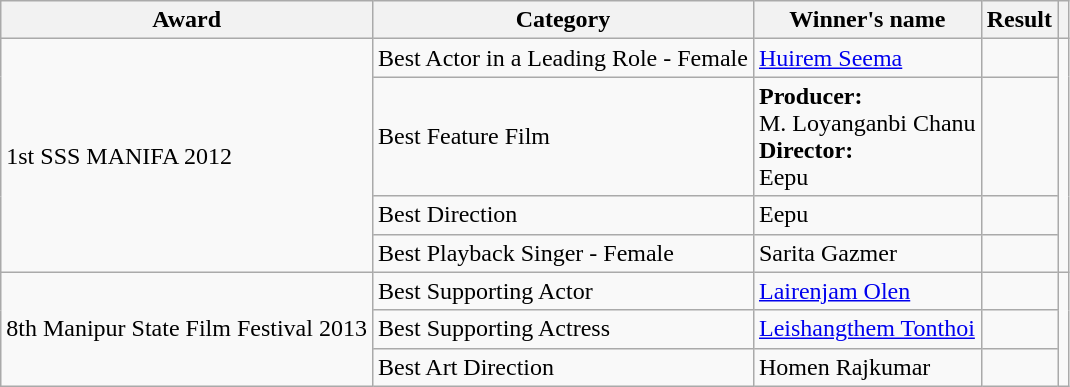<table class="wikitable sortable">
<tr>
<th>Award</th>
<th>Category</th>
<th>Winner's name</th>
<th>Result</th>
<th></th>
</tr>
<tr>
<td rowspan="4">1st SSS MANIFA 2012</td>
<td>Best Actor in a Leading Role - Female</td>
<td><a href='#'>Huirem Seema</a></td>
<td></td>
<td rowspan="4"></td>
</tr>
<tr>
<td>Best Feature Film</td>
<td><strong>Producer:</strong><br>M. Loyanganbi Chanu<br><strong>Director:</strong><br>Eepu</td>
<td></td>
</tr>
<tr>
<td>Best Direction</td>
<td>Eepu</td>
<td></td>
</tr>
<tr>
<td>Best Playback Singer - Female</td>
<td>Sarita Gazmer</td>
<td></td>
</tr>
<tr>
<td rowspan="3">8th Manipur State Film Festival 2013</td>
<td>Best Supporting Actor</td>
<td><a href='#'>Lairenjam Olen</a></td>
<td></td>
<td rowspan="3"></td>
</tr>
<tr>
<td>Best Supporting Actress</td>
<td><a href='#'>Leishangthem Tonthoi</a></td>
<td></td>
</tr>
<tr>
<td>Best Art Direction</td>
<td>Homen Rajkumar</td>
<td></td>
</tr>
</table>
